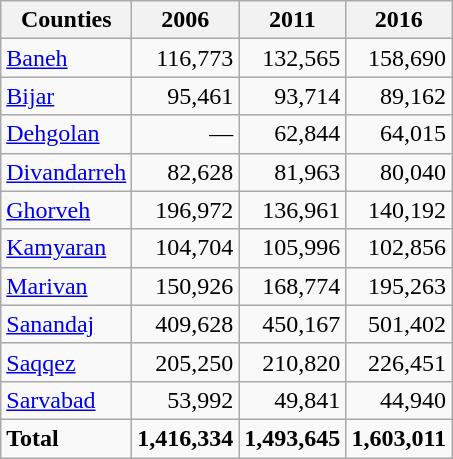<table class="wikitable">
<tr>
<th>Counties</th>
<th>2006</th>
<th>2011</th>
<th>2016</th>
</tr>
<tr>
<td><a href='#'>Baneh</a></td>
<td style="text-align: right;">116,773</td>
<td style="text-align: right;">132,565</td>
<td style="text-align: right;">158,690</td>
</tr>
<tr>
<td><a href='#'>Bijar</a></td>
<td style="text-align: right;">95,461</td>
<td style="text-align: right;">93,714</td>
<td style="text-align: right;">89,162</td>
</tr>
<tr>
<td><a href='#'>Dehgolan</a></td>
<td style="text-align: right;">—</td>
<td style="text-align: right;">62,844</td>
<td style="text-align: right;">64,015</td>
</tr>
<tr>
<td><a href='#'>Divandarreh</a></td>
<td style="text-align: right;">82,628</td>
<td style="text-align: right;">81,963</td>
<td style="text-align: right;">80,040</td>
</tr>
<tr>
<td><a href='#'>Ghorveh</a></td>
<td style="text-align: right;">196,972</td>
<td style="text-align: right;">136,961</td>
<td style="text-align: right;">140,192</td>
</tr>
<tr>
<td><a href='#'>Kamyaran</a></td>
<td style="text-align: right;">104,704</td>
<td style="text-align: right;">105,996</td>
<td style="text-align: right;">102,856</td>
</tr>
<tr>
<td><a href='#'>Marivan</a></td>
<td style="text-align: right;">150,926</td>
<td style="text-align: right;">168,774</td>
<td style="text-align: right;">195,263</td>
</tr>
<tr>
<td><a href='#'>Sanandaj</a></td>
<td style="text-align: right;">409,628</td>
<td style="text-align: right;">450,167</td>
<td style="text-align: right;">501,402</td>
</tr>
<tr>
<td><a href='#'>Saqqez</a></td>
<td style="text-align: right;">205,250</td>
<td style="text-align: right;">210,820</td>
<td style="text-align: right;">226,451</td>
</tr>
<tr>
<td><a href='#'>Sarvabad</a></td>
<td style="text-align: right;">53,992</td>
<td style="text-align: right;">49,841</td>
<td style="text-align: right;">44,940</td>
</tr>
<tr>
<td><strong>Total</strong></td>
<td style="text-align: right;"><strong>1,416,334</strong></td>
<td style="text-align: right;"><strong>1,493,645</strong></td>
<td style="text-align: right;"><strong>1,603,011</strong></td>
</tr>
</table>
